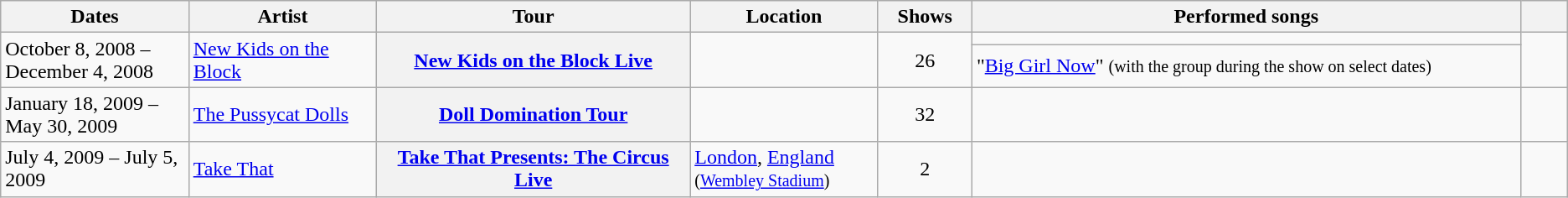<table class="wikitable sortable plainrowheaders">
<tr>
<th style="width:12%;">Dates</th>
<th style="width:12%;">Artist</th>
<th style="width:20%;">Tour</th>
<th style="width:12%;">Location</th>
<th style="width:6%;" class="unsortable">Shows</th>
<th>Performed songs</th>
<th scope="col" style="width:3%;" class="unsortable"></th>
</tr>
<tr>
<td rowspan=2>October 8, 2008 – December 4, 2008</td>
<td rowspan=2><a href='#'>New Kids on the Block</a></td>
<th scope="row" rowspan=2><a href='#'>New Kids on the Block Live</a></th>
<td rowspan=2></td>
<td style="text-align:center;" rowspan=2>26</td>
<td></td>
<td style="text-align:center;" rowspan=2></td>
</tr>
<tr>
<td>"<a href='#'>Big Girl Now</a>" <small>(with the group during the show on select dates)</small></td>
</tr>
<tr>
<td>January 18, 2009 – May 30, 2009</td>
<td><a href='#'>The Pussycat Dolls</a></td>
<th scope="row"><a href='#'>Doll Domination Tour</a></th>
<td></td>
<td style="text-align:center;">32</td>
<td></td>
<td style="text-align:center;"></td>
</tr>
<tr>
<td>July 4, 2009 – July 5, 2009</td>
<td><a href='#'>Take That</a></td>
<th scope="row"><a href='#'>Take That Presents: The Circus Live</a></th>
<td><a href='#'>London</a>, <a href='#'>England</a> <small>(<a href='#'>Wembley Stadium</a>)</small></td>
<td style="text-align:center;">2</td>
<td></td>
<td style="text-align:center;"></td>
</tr>
</table>
